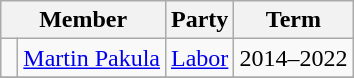<table class="wikitable">
<tr>
<th colspan="2">Member</th>
<th>Party</th>
<th>Term</th>
</tr>
<tr>
<td> </td>
<td><a href='#'>Martin Pakula</a></td>
<td><a href='#'>Labor</a></td>
<td>2014–2022</td>
</tr>
<tr>
</tr>
</table>
